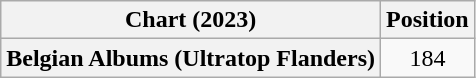<table class="wikitable plainrowheaders" style="text-align:center">
<tr>
<th>Chart (2023)</th>
<th>Position</th>
</tr>
<tr>
<th scope="row">Belgian Albums (Ultratop Flanders)</th>
<td>184</td>
</tr>
</table>
